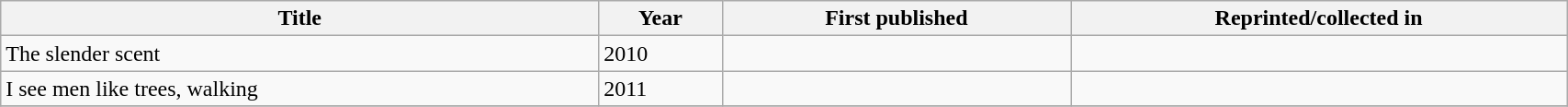<table class='wikitable sortable' width='90%'>
<tr>
<th>Title</th>
<th>Year</th>
<th>First published</th>
<th>Reprinted/collected in</th>
</tr>
<tr>
<td>The slender scent</td>
<td>2010</td>
<td></td>
<td></td>
</tr>
<tr>
<td>I see men like trees, walking</td>
<td>2011</td>
<td></td>
<td></td>
</tr>
<tr>
</tr>
</table>
